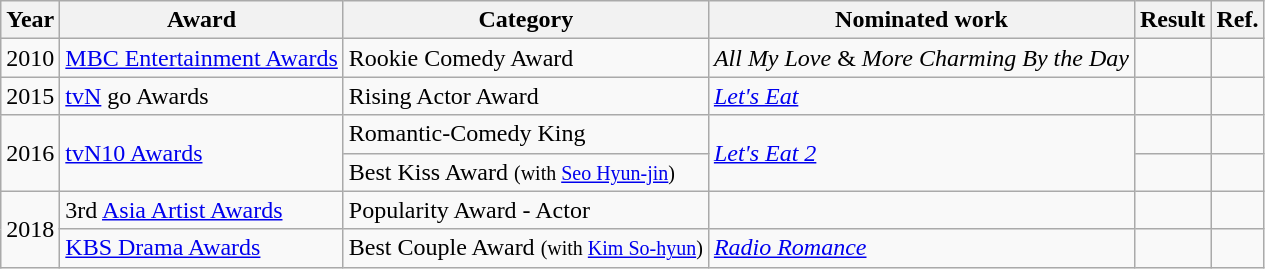<table class="wikitable">
<tr text-align:center;">
<th>Year</th>
<th>Award</th>
<th>Category</th>
<th>Nominated work</th>
<th>Result</th>
<th>Ref.</th>
</tr>
<tr>
<td>2010</td>
<td><a href='#'>MBC Entertainment Awards</a></td>
<td>Rookie Comedy Award</td>
<td><em>All My Love</em> & <em>More Charming By the Day</em></td>
<td></td>
<td></td>
</tr>
<tr>
<td>2015</td>
<td><a href='#'>tvN</a> go Awards</td>
<td>Rising Actor Award</td>
<td><em><a href='#'>Let's Eat</a></em></td>
<td></td>
<td></td>
</tr>
<tr>
<td rowspan="2">2016</td>
<td rowspan="2"><a href='#'>tvN10 Awards</a></td>
<td>Romantic-Comedy King</td>
<td rowspan="2"><em> <a href='#'>Let's Eat 2</a></em></td>
<td></td>
<td></td>
</tr>
<tr>
<td>Best Kiss Award <small>(with <a href='#'>Seo Hyun-jin</a>)</small></td>
<td></td>
<td></td>
</tr>
<tr>
<td rowspan="2">2018</td>
<td>3rd <a href='#'>Asia Artist Awards</a></td>
<td>Popularity Award - Actor</td>
<td></td>
<td></td>
<td></td>
</tr>
<tr>
<td><a href='#'>KBS Drama Awards</a></td>
<td>Best Couple Award <small>(with <a href='#'>Kim So-hyun</a>)</small></td>
<td><em><a href='#'>Radio Romance</a></em></td>
<td></td>
<td></td>
</tr>
</table>
